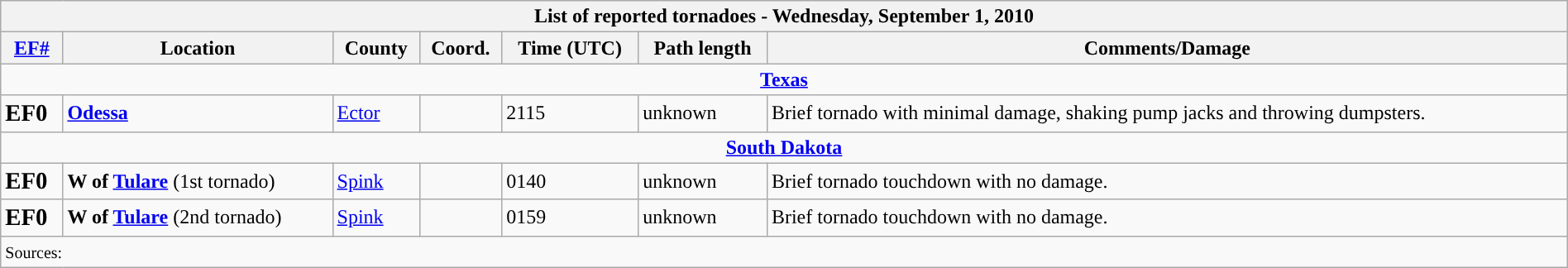<table class="wikitable collapsible" width="100%">
<tr>
<th colspan="7">List of reported tornadoes - Wednesday, September 1, 2010</th>
</tr>
<tr>
<th><a href='#'>EF#</a></th>
<th>Location</th>
<th>County</th>
<th>Coord.</th>
<th>Time (UTC)</th>
<th>Path length</th>
<th>Comments/Damage</th>
</tr>
<tr>
<td colspan="7" align=center><strong><a href='#'>Texas</a></strong></td>
</tr>
<tr>
<td><big><strong>EF0</strong></big></td>
<td><strong><a href='#'>Odessa</a></strong></td>
<td><a href='#'>Ector</a></td>
<td></td>
<td>2115</td>
<td>unknown</td>
<td>Brief tornado with minimal damage, shaking pump jacks and throwing dumpsters.</td>
</tr>
<tr>
<td colspan="7" align=center><strong><a href='#'>South Dakota</a></strong></td>
</tr>
<tr>
<td><big><strong>EF0</strong></big></td>
<td><strong>W of <a href='#'>Tulare</a></strong> (1st tornado)</td>
<td><a href='#'>Spink</a></td>
<td></td>
<td>0140</td>
<td>unknown</td>
<td>Brief tornado touchdown with no damage.</td>
</tr>
<tr>
<td><big><strong>EF0</strong></big></td>
<td><strong>W of <a href='#'>Tulare</a></strong> (2nd tornado)</td>
<td><a href='#'>Spink</a></td>
<td></td>
<td>0159</td>
<td>unknown</td>
<td>Brief tornado touchdown with no damage.</td>
</tr>
<tr>
<td colspan="7"><small>Sources:<br></small></td>
</tr>
</table>
